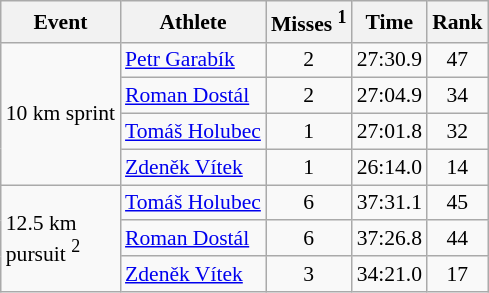<table class="wikitable" style="font-size:90%">
<tr>
<th>Event</th>
<th>Athlete</th>
<th>Misses <sup>1</sup></th>
<th>Time</th>
<th>Rank</th>
</tr>
<tr>
<td rowspan="4">10 km sprint</td>
<td><a href='#'>Petr Garabík</a></td>
<td align="center">2</td>
<td align="center">27:30.9</td>
<td align="center">47</td>
</tr>
<tr>
<td><a href='#'>Roman Dostál</a></td>
<td align="center">2</td>
<td align="center">27:04.9</td>
<td align="center">34</td>
</tr>
<tr>
<td><a href='#'>Tomáš Holubec</a></td>
<td align="center">1</td>
<td align="center">27:01.8</td>
<td align="center">32</td>
</tr>
<tr>
<td><a href='#'>Zdeněk Vítek</a></td>
<td align="center">1</td>
<td align="center">26:14.0</td>
<td align="center">14</td>
</tr>
<tr>
<td rowspan="3">12.5 km <br> pursuit <sup>2</sup></td>
<td><a href='#'>Tomáš Holubec</a></td>
<td align="center">6</td>
<td align="center">37:31.1</td>
<td align="center">45</td>
</tr>
<tr>
<td><a href='#'>Roman Dostál</a></td>
<td align="center">6</td>
<td align="center">37:26.8</td>
<td align="center">44</td>
</tr>
<tr>
<td><a href='#'>Zdeněk Vítek</a></td>
<td align="center">3</td>
<td align="center">34:21.0</td>
<td align="center">17</td>
</tr>
</table>
